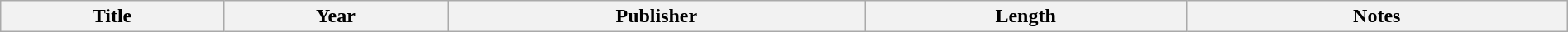<table class="wikitable" style="width:100%; margin:auto;">
<tr>
<th>Title</th>
<th>Year</th>
<th>Publisher</th>
<th>Length</th>
<th width="300">Notes<br>
</th>
</tr>
</table>
